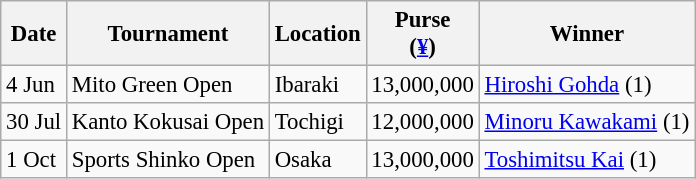<table class="wikitable" style="font-size:95%">
<tr>
<th>Date</th>
<th>Tournament</th>
<th>Location</th>
<th>Purse<br>(<a href='#'>¥</a>)</th>
<th>Winner</th>
</tr>
<tr>
<td>4 Jun</td>
<td>Mito Green Open</td>
<td>Ibaraki</td>
<td align=right>13,000,000</td>
<td> <a href='#'>Hiroshi Gohda</a> (1)</td>
</tr>
<tr>
<td>30 Jul</td>
<td>Kanto Kokusai Open</td>
<td>Tochigi</td>
<td align=right>12,000,000</td>
<td> <a href='#'>Minoru Kawakami</a> (1)</td>
</tr>
<tr>
<td>1 Oct</td>
<td>Sports Shinko Open</td>
<td>Osaka</td>
<td align=right>13,000,000</td>
<td> <a href='#'>Toshimitsu Kai</a> (1)</td>
</tr>
</table>
